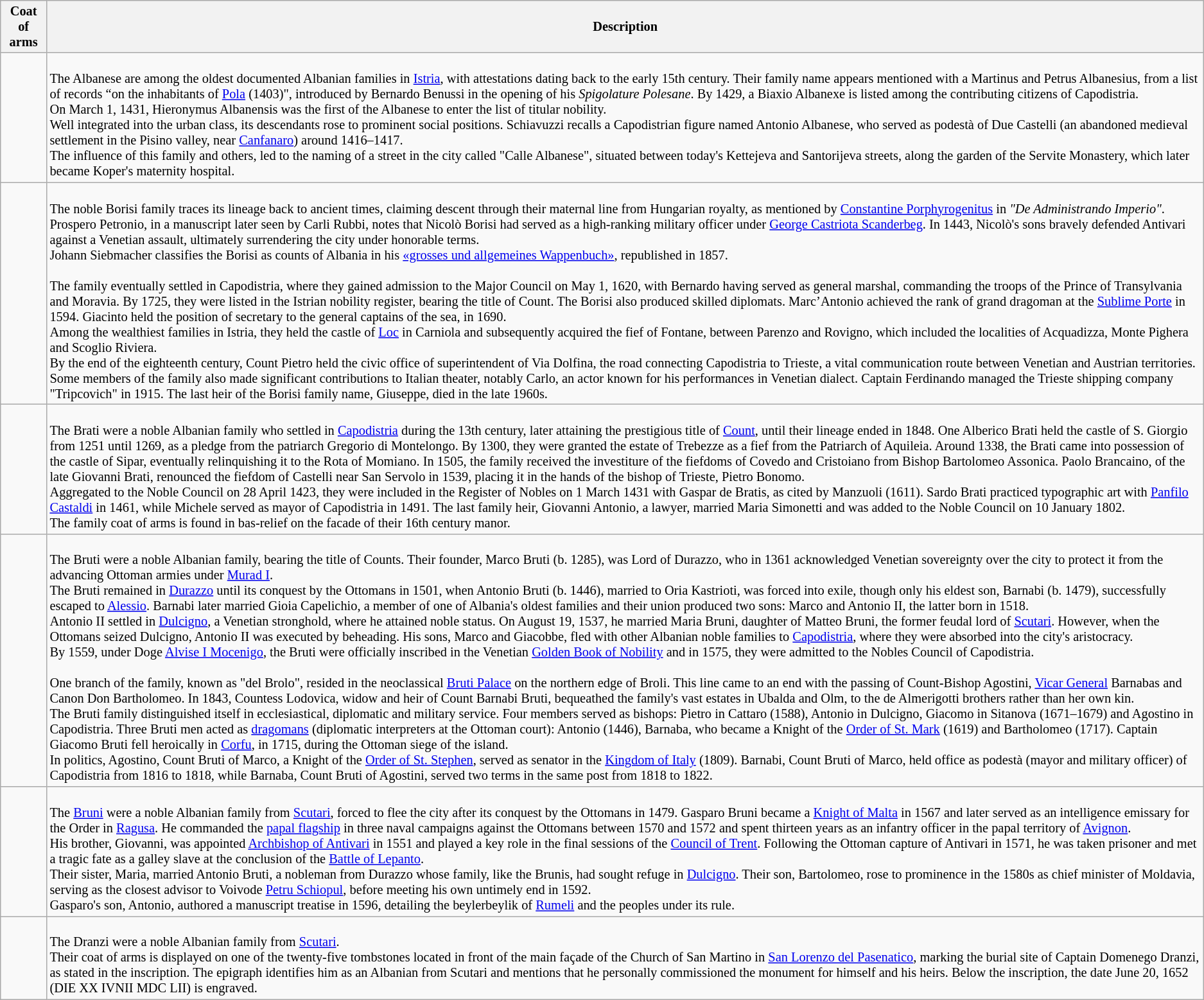<table class="wikitable" style="font-size:85%;">
<tr>
<th>Coat of arms</th>
<th>Description</th>
</tr>
<tr>
<td align="center"></td>
<td><br>The Albanese are among the oldest documented Albanian families in <a href='#'>Istria</a>, with attestations dating back to the early 15th century. Their family name appears mentioned with a Martinus and Petrus Albanesius, from a list of records “on the inhabitants of <a href='#'>Pola</a> (1403)", introduced by Bernardo Benussi in the opening of his <em>Spigolature Polesane</em>. By 1429, a Biaxio Albanexe is listed among the contributing citizens of Capodistria.<br>On March 1, 1431, Hieronymus Albanensis was the first of the Albanese to enter the list of titular nobility.<br>Well integrated into the urban class, its descendants rose to prominent social positions. Schiavuzzi recalls a Capodistrian figure named Antonio Albanese, who served as podestà of Due Castelli (an abandoned medieval settlement in the Pisino valley, near <a href='#'>Canfanaro</a>) around 1416–1417.<br>The influence of this family and others, led to the naming of a street in the city called "Calle Albanese", situated between today's Kettejeva and Santorijeva streets, along the garden of the Servite Monastery, which later became Koper's maternity hospital.<br></td>
</tr>
<tr>
<td align="center"></td>
<td><br>The noble Borisi family traces its lineage back to ancient times, claiming descent through their maternal line from Hungarian royalty, as mentioned by <a href='#'>Constantine Porphyrogenitus</a> in <em>"De Administrando Imperio"</em>. Prospero Petronio, in a manuscript later seen by Carli Rubbi, notes that Nicolò Borisi had served as a high-ranking military officer under <a href='#'>George Castriota Scanderbeg</a>. In 1443, Nicolò's sons bravely defended Antivari against a Venetian assault, ultimately surrendering the city under honorable terms.<br>Johann Siebmacher classifies the Borisi as counts of Albania in his <a href='#'>«grosses und allgemeines Wappenbuch»</a>, republished in 1857.<br><br>The family eventually settled in Capodistria, where they gained admission to the Major Council on May 1, 1620, with Bernardo having served as general marshal, commanding the troops of the Prince of Transylvania and Moravia. By 1725, they were listed in the Istrian nobility register, bearing the title of Count. The Borisi also produced skilled diplomats. Marc’Antonio achieved the rank of grand dragoman at the <a href='#'>Sublime Porte</a> in 1594. Giacinto held the position of secretary to the general captains of the sea, in 1690.<br>Among the wealthiest families in Istria, they held the castle of <a href='#'>Loc</a> in Carniola and subsequently acquired the fief of Fontane, between Parenzo and Rovigno, which included the localities of Acquadizza, Monte Pighera and Scoglio Riviera.<br>By the end of the eighteenth century, Count Pietro held the civic office of superintendent of Via Dolfina, the road connecting Capodistria to Trieste, a vital communication route between Venetian and Austrian territories.<br>Some members of the family also made significant contributions to Italian theater, notably Carlo, an actor known for his performances in Venetian dialect. Captain Ferdinando managed the Trieste shipping company "Tripcovich" in 1915. The last heir of the Borisi family name, Giuseppe, died in the late 1960s.</td>
</tr>
<tr>
<td align="center"></td>
<td><br>The Brati were a noble Albanian family who settled in <a href='#'>Capodistria</a> during the 13th century, later attaining the prestigious title of <a href='#'>Count</a>, until their lineage ended in 1848. One Alberico Brati held the castle of S. Giorgio from 1251 until 1269, as a pledge from the patriarch Gregorio di Montelongo. By 1300, they were granted the estate of Trebezze as a fief from the Patriarch of Aquileia. Around 1338, the Brati came into possession of the castle of Sipar, eventually relinquishing it to the Rota of Momiano. In 1505, the family received the investiture of the fiefdoms of Covedo and Cristoiano from Bishop Bartolomeo Assonica. Paolo Brancaino, of the late Giovanni Brati, renounced the fiefdom of Castelli near San Servolo in 1539, placing it in the hands of the bishop of Trieste, Pietro Bonomo.<br>Aggregated to the Noble Council on 28 April 1423, they were included in the Register of Nobles on 1 March 1431 with Gaspar de Bratis, as cited by Manzuoli (1611). Sardo Brati practiced typographic art with <a href='#'>Panfilo Castaldi</a> in 1461, while Michele served as mayor of Capodistria in 1491. The last family heir, Giovanni Antonio, a lawyer, married Maria Simonetti and was added to the Noble Council on 10 January 1802.<br>The family coat of arms is found in bas-relief on the facade of their 16th century manor.<br></td>
</tr>
<tr>
<td align="center"></td>
<td><br>The Bruti were a noble Albanian family, bearing the title of Counts. Their founder, Marco Bruti (b. 1285), was Lord of Durazzo, who in 1361 acknowledged Venetian sovereignty over the city to protect it from the advancing Ottoman armies under <a href='#'>Murad I</a>.<br>The Bruti remained in <a href='#'>Durazzo</a> until its conquest by the Ottomans in 1501, when Antonio Bruti (b. 1446), married to Oria Kastrioti, was forced into exile, though only his eldest son, Barnabi (b. 1479), successfully escaped to <a href='#'>Alessio</a>. Barnabi later married Gioia Capelichio, a member of one of Albania's oldest families and their union produced two sons: Marco and Antonio II, the latter born in 1518.<br>Antonio II settled in <a href='#'>Dulcigno</a>, a Venetian stronghold, where he attained noble status. On August 19, 1537, he married Maria Bruni, daughter of Matteo Bruni, the former feudal lord of <a href='#'>Scutari</a>. However, when the Ottomans seized Dulcigno, Antonio II was executed by beheading. His sons, Marco and Giacobbe, fled with other Albanian noble families to <a href='#'>Capodistria</a>, where they were absorbed into the city's aristocracy.<br>By 1559, under Doge <a href='#'>Alvise I Mocenigo</a>, the Bruti were officially inscribed in the Venetian <a href='#'>Golden Book of Nobility</a> and in 1575, they were admitted to the Nobles Council of Capodistria.<br><br>One branch of the family, known as "del Brolo", resided in the neoclassical <a href='#'>Bruti Palace</a> on the northern edge of Broli. This line came to an end with the passing of Count-Bishop Agostini, <a href='#'>Vicar General</a> Barnabas and Canon Don Bartholomeo. In 1843, Countess Lodovica, widow and heir of Count Barnabi Bruti, bequeathed the family's vast estates in Ubalda and Olm, to the de Almerigotti brothers rather than her own kin.<br>The Bruti family distinguished itself in ecclesiastical, diplomatic and military service. Four members served as bishops: Pietro in Cattaro (1588), Antonio in Dulcigno, Giacomo in Sitanova (1671–1679) and Agostino in Capodistria. Three Bruti men acted as <a href='#'>dragomans</a> (diplomatic interpreters at the Ottoman court): Antonio (1446), Barnaba, who became a Knight of the <a href='#'>Order of St. Mark</a> (1619) and Bartholomeo (1717). Captain Giacomo Bruti fell heroically in <a href='#'>Corfu</a>, in 1715, during the Ottoman siege of the island.<br>In politics, Agostino, Count Bruti of Marco, a Knight of the <a href='#'>Order of St. Stephen</a>, served as senator in the <a href='#'>Kingdom of Italy</a> (1809). Barnabi, Count Bruti of Marco, held office as podestà (mayor and military officer) of Capodistria from 1816 to 1818, while Barnaba, Count Bruti of Agostini, served two terms in the same post from 1818 to 1822.</td>
</tr>
<tr>
<td align="center"></td>
<td><br>The <a href='#'>Bruni</a> were a noble Albanian family from <a href='#'>Scutari</a>, forced to flee the city after its conquest by the Ottomans in 1479. Gasparo Bruni became a <a href='#'>Knight of Malta</a> in 1567 and later served as an intelligence emissary for the Order in <a href='#'>Ragusa</a>. He commanded the <a href='#'>papal flagship</a> in three naval campaigns against the Ottomans between 1570 and 1572 and spent thirteen years as an infantry officer in the papal territory of <a href='#'>Avignon</a>.<br>His brother, Giovanni, was appointed <a href='#'>Archbishop of Antivari</a> in 1551 and played a key role in the final sessions of the <a href='#'>Council of Trent</a>. Following the Ottoman capture of Antivari in 1571, he was taken prisoner and met a tragic fate as a galley slave at the conclusion of the <a href='#'>Battle of Lepanto</a>.<br>Their sister, Maria, married Antonio Bruti, a nobleman from Durazzo whose family, like the Brunis, had sought refuge in <a href='#'>Dulcigno</a>. Their son, Bartolomeo, rose to prominence in the 1580s as chief minister of Moldavia, serving as the closest advisor to Voivode <a href='#'>Petru Schiopul</a>, before meeting his own untimely end in 1592.<br>Gasparo's son, Antonio, authored a manuscript treatise in 1596, detailing the beylerbeylik of <a href='#'>Rumeli</a> and the peoples under its rule.<br></td>
</tr>
<tr>
<td align="center"></td>
<td><br>The Dranzi were a noble Albanian family from <a href='#'>Scutari</a>.<br>Their coat of arms is displayed on one of the twenty-five tombstones located in front of the main façade of the Church of San Martino in <a href='#'>San Lorenzo del Pasenatico</a>, marking the burial site of Captain Domenego Dranzi, as stated in the inscription. The epigraph identifies him as an Albanian from Scutari and mentions that he personally commissioned the monument for himself and his heirs. Below the inscription, the date June 20, 1652 (DIE XX IVNII MDC LII) is engraved.<br></td>
</tr>
</table>
